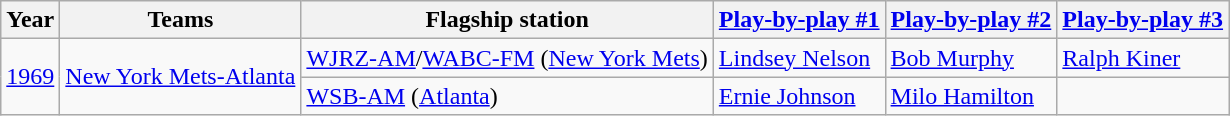<table class="wikitable">
<tr>
<th>Year</th>
<th>Teams</th>
<th>Flagship station</th>
<th><a href='#'>Play-by-play #1</a></th>
<th><a href='#'>Play-by-play #2</a></th>
<th><a href='#'>Play-by-play #3</a></th>
</tr>
<tr>
<td rowspan="2"><a href='#'>1969</a></td>
<td rowspan="2"><a href='#'>New York Mets-Atlanta</a></td>
<td><a href='#'>WJRZ-AM</a>/<a href='#'>WABC-FM</a> (<a href='#'>New York Mets</a>)</td>
<td><a href='#'>Lindsey Nelson</a></td>
<td><a href='#'>Bob Murphy</a></td>
<td><a href='#'>Ralph Kiner</a></td>
</tr>
<tr>
<td><a href='#'>WSB-AM</a> (<a href='#'>Atlanta</a>)</td>
<td><a href='#'>Ernie Johnson</a></td>
<td><a href='#'>Milo Hamilton</a></td>
</tr>
</table>
